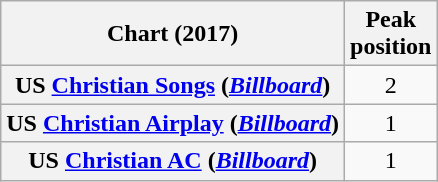<table class="wikitable sortable plainrowheaders" style="text-align:center">
<tr>
<th scope="col">Chart (2017)</th>
<th scope="col">Peak<br>position</th>
</tr>
<tr>
<th scope="row">US <a href='#'>Christian Songs</a> (<em><a href='#'>Billboard</a></em>)</th>
<td>2</td>
</tr>
<tr>
<th scope="row">US <a href='#'>Christian Airplay</a> (<em><a href='#'>Billboard</a></em>)</th>
<td>1</td>
</tr>
<tr>
<th scope="row">US <a href='#'>Christian AC</a> (<em><a href='#'>Billboard</a></em>)</th>
<td>1</td>
</tr>
</table>
